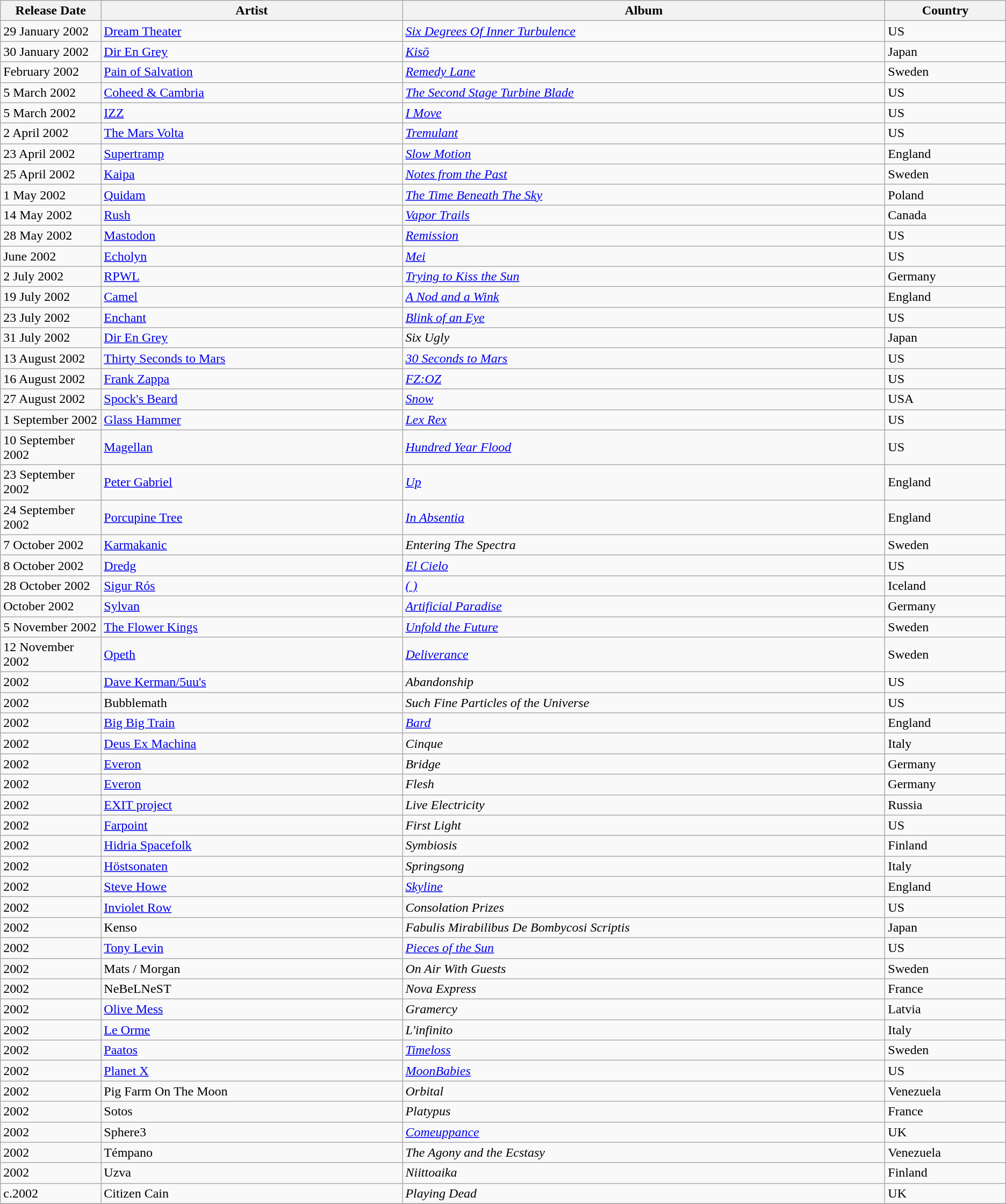<table class="wikitable">
<tr>
<th align=center width="10%">Release Date</th>
<th align=center width="30%">Artist</th>
<th align=center width="48%">Album</th>
<th align=center width="12%">Country</th>
</tr>
<tr>
<td>29 January 2002</td>
<td><a href='#'>Dream Theater</a></td>
<td><em><a href='#'>Six Degrees Of Inner Turbulence</a></em></td>
<td>US</td>
</tr>
<tr>
<td>30 January 2002</td>
<td><a href='#'>Dir En Grey</a></td>
<td><em><a href='#'>Kisō</a></em></td>
<td>Japan</td>
</tr>
<tr>
<td>February 2002</td>
<td><a href='#'>Pain of Salvation</a></td>
<td><em><a href='#'>Remedy Lane</a></em></td>
<td>Sweden</td>
</tr>
<tr>
<td>5 March 2002</td>
<td><a href='#'>Coheed & Cambria</a></td>
<td><em><a href='#'>The Second Stage Turbine Blade</a></em></td>
<td>US</td>
</tr>
<tr>
<td>5 March 2002</td>
<td><a href='#'>IZZ</a></td>
<td><em><a href='#'>I Move</a></em></td>
<td>US</td>
</tr>
<tr>
<td>2 April 2002</td>
<td><a href='#'>The Mars Volta</a></td>
<td><em><a href='#'>Tremulant</a></em></td>
<td>US</td>
</tr>
<tr>
<td>23 April 2002</td>
<td><a href='#'>Supertramp</a></td>
<td><em><a href='#'>Slow Motion</a></em></td>
<td>England</td>
</tr>
<tr>
<td>25 April 2002</td>
<td><a href='#'>Kaipa</a></td>
<td><em><a href='#'>Notes from the Past</a></em></td>
<td>Sweden</td>
</tr>
<tr>
<td>1 May 2002</td>
<td><a href='#'>Quidam</a></td>
<td><em><a href='#'>The Time Beneath The Sky</a></em></td>
<td>Poland</td>
</tr>
<tr>
<td>14 May 2002</td>
<td><a href='#'>Rush</a></td>
<td><em><a href='#'>Vapor Trails</a></em></td>
<td>Canada</td>
</tr>
<tr>
<td>28 May 2002</td>
<td><a href='#'>Mastodon</a></td>
<td><em><a href='#'>Remission</a></em></td>
<td>US</td>
</tr>
<tr>
<td>June 2002</td>
<td><a href='#'>Echolyn</a></td>
<td><em><a href='#'>Mei</a></em></td>
<td>US</td>
</tr>
<tr>
<td>2 July 2002</td>
<td><a href='#'>RPWL</a></td>
<td><em><a href='#'>Trying to Kiss the Sun</a></em></td>
<td>Germany</td>
</tr>
<tr>
<td>19 July 2002</td>
<td><a href='#'>Camel</a></td>
<td><em><a href='#'>A Nod and a Wink</a></em></td>
<td>England</td>
</tr>
<tr>
<td>23 July 2002</td>
<td><a href='#'>Enchant</a></td>
<td><em><a href='#'>Blink of an Eye</a></em></td>
<td>US</td>
</tr>
<tr>
<td>31 July 2002</td>
<td><a href='#'>Dir En Grey</a></td>
<td><em>Six Ugly</em></td>
<td>Japan</td>
</tr>
<tr>
<td>13 August 2002</td>
<td><a href='#'>Thirty Seconds to Mars</a></td>
<td><em><a href='#'>30 Seconds to Mars</a></em></td>
<td>US</td>
</tr>
<tr>
<td>16 August 2002</td>
<td><a href='#'>Frank Zappa</a></td>
<td><em><a href='#'>FZ:OZ</a></em></td>
<td>US</td>
</tr>
<tr>
<td>27 August 2002</td>
<td><a href='#'>Spock's Beard</a></td>
<td><em><a href='#'>Snow</a></em></td>
<td>USA</td>
</tr>
<tr>
<td>1 September 2002</td>
<td><a href='#'>Glass Hammer</a></td>
<td><em><a href='#'>Lex Rex</a></em></td>
<td>US</td>
</tr>
<tr>
<td>10 September 2002</td>
<td><a href='#'>Magellan</a></td>
<td><em><a href='#'>Hundred Year Flood</a></em></td>
<td>US</td>
</tr>
<tr>
<td>23 September 2002</td>
<td><a href='#'>Peter Gabriel</a></td>
<td><em><a href='#'>Up</a></em></td>
<td>England</td>
</tr>
<tr>
<td>24 September 2002</td>
<td><a href='#'>Porcupine Tree</a></td>
<td><em><a href='#'>In Absentia</a></em></td>
<td>England</td>
</tr>
<tr>
<td>7 October 2002</td>
<td><a href='#'>Karmakanic</a></td>
<td><em>Entering The Spectra</em></td>
<td>Sweden</td>
</tr>
<tr>
<td>8 October 2002</td>
<td><a href='#'>Dredg</a></td>
<td><em><a href='#'>El Cielo</a></em></td>
<td>US</td>
</tr>
<tr>
<td>28 October 2002</td>
<td><a href='#'>Sigur Rós</a></td>
<td><em><a href='#'>( )</a></em></td>
<td>Iceland</td>
</tr>
<tr>
<td>October 2002</td>
<td><a href='#'>Sylvan</a></td>
<td><em><a href='#'>Artificial Paradise</a></em></td>
<td>Germany</td>
</tr>
<tr>
<td>5 November 2002</td>
<td><a href='#'>The Flower Kings</a></td>
<td><em><a href='#'>Unfold the Future</a></em></td>
<td>Sweden</td>
</tr>
<tr>
<td>12 November 2002</td>
<td><a href='#'>Opeth</a></td>
<td><em><a href='#'>Deliverance</a></em></td>
<td>Sweden</td>
</tr>
<tr>
<td>2002</td>
<td><a href='#'>Dave Kerman/5uu's</a></td>
<td><em>Abandonship</em></td>
<td>US</td>
</tr>
<tr>
<td>2002</td>
<td>Bubblemath</td>
<td><em>Such Fine Particles of the Universe</em></td>
<td>US</td>
</tr>
<tr>
<td>2002</td>
<td><a href='#'>Big Big Train</a></td>
<td><em><a href='#'>Bard</a></em></td>
<td>England</td>
</tr>
<tr>
<td>2002</td>
<td><a href='#'>Deus Ex Machina</a></td>
<td><em>Cinque</em></td>
<td>Italy</td>
</tr>
<tr>
<td>2002</td>
<td><a href='#'>Everon</a></td>
<td><em>Bridge</em></td>
<td>Germany</td>
</tr>
<tr>
<td>2002</td>
<td><a href='#'>Everon</a></td>
<td><em>Flesh</em></td>
<td>Germany</td>
</tr>
<tr>
<td>2002</td>
<td><a href='#'>EXIT project</a></td>
<td><em>Live Electricity</em></td>
<td>Russia</td>
</tr>
<tr>
<td>2002</td>
<td><a href='#'>Farpoint</a></td>
<td><em>First Light</em></td>
<td>US</td>
</tr>
<tr>
<td>2002</td>
<td><a href='#'>Hidria Spacefolk</a></td>
<td><em>Symbiosis</em></td>
<td>Finland</td>
</tr>
<tr>
<td>2002</td>
<td><a href='#'>Höstsonaten</a></td>
<td><em>Springsong</em></td>
<td>Italy</td>
</tr>
<tr>
<td>2002</td>
<td><a href='#'>Steve Howe</a></td>
<td><em><a href='#'>Skyline</a></em></td>
<td>England</td>
</tr>
<tr>
<td>2002</td>
<td><a href='#'>Inviolet Row</a></td>
<td><em>Consolation Prizes</em></td>
<td>US</td>
</tr>
<tr>
<td>2002</td>
<td>Kenso</td>
<td><em>Fabulis Mirabilibus De Bombycosi Scriptis</em></td>
<td>Japan</td>
</tr>
<tr>
<td>2002</td>
<td><a href='#'>Tony Levin</a></td>
<td><em><a href='#'>Pieces of the Sun</a></em></td>
<td>US</td>
</tr>
<tr>
<td>2002</td>
<td>Mats / Morgan</td>
<td><em>On Air With Guests</em></td>
<td>Sweden</td>
</tr>
<tr>
<td>2002</td>
<td>NeBeLNeST</td>
<td><em>Nova Express</em></td>
<td>France</td>
</tr>
<tr>
<td>2002</td>
<td><a href='#'>Olive Mess</a></td>
<td><em>Gramercy</em></td>
<td>Latvia</td>
</tr>
<tr>
<td>2002</td>
<td><a href='#'>Le Orme</a></td>
<td><em>L'infinito</em></td>
<td>Italy</td>
</tr>
<tr>
<td>2002</td>
<td><a href='#'>Paatos</a></td>
<td><em><a href='#'>Timeloss</a></em></td>
<td>Sweden</td>
</tr>
<tr>
<td>2002</td>
<td><a href='#'>Planet X</a></td>
<td><em><a href='#'>MoonBabies</a></em></td>
<td>US</td>
</tr>
<tr>
<td>2002</td>
<td>Pig Farm On The Moon</td>
<td><em>Orbital</em></td>
<td>Venezuela</td>
</tr>
<tr>
<td>2002</td>
<td>Sotos</td>
<td><em>Platypus</em></td>
<td>France</td>
</tr>
<tr>
<td>2002</td>
<td>Sphere3</td>
<td><em><a href='#'>Comeuppance</a></em></td>
<td>UK</td>
</tr>
<tr>
<td>2002</td>
<td>Témpano</td>
<td><em>The Agony and the Ecstasy</em></td>
<td>Venezuela</td>
</tr>
<tr>
<td>2002</td>
<td>Uzva</td>
<td><em>Niittoaika</em></td>
<td>Finland</td>
</tr>
<tr>
<td>c.2002</td>
<td>Citizen Cain</td>
<td><em>Playing Dead</em></td>
<td>UK</td>
</tr>
<tr>
</tr>
</table>
